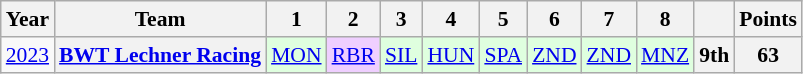<table class="wikitable" style="text-align:center; font-size:90%">
<tr>
<th>Year</th>
<th>Team</th>
<th>1</th>
<th>2</th>
<th>3</th>
<th>4</th>
<th>5</th>
<th>6</th>
<th>7</th>
<th>8</th>
<th></th>
<th>Points</th>
</tr>
<tr>
<td><a href='#'>2023</a></td>
<th><a href='#'>BWT Lechner Racing</a></th>
<td style="background:#DFFFDF;"><a href='#'>MON</a><br></td>
<td style="background:#EFCFFF;"><a href='#'>RBR</a><br></td>
<td style="background:#DFFFDF;"><a href='#'>SIL</a><br></td>
<td style="background:#DFFFDF;"><a href='#'>HUN</a><br></td>
<td style="background:#DFFFDF;"><a href='#'>SPA</a><br></td>
<td style="background:#DFFFDF;"><a href='#'>ZND</a><br></td>
<td style="background:#DFFFDF;"><a href='#'>ZND</a><br></td>
<td style="background:#DFFFDF;"><a href='#'>MNZ</a><br></td>
<th>9th</th>
<th>63</th>
</tr>
</table>
